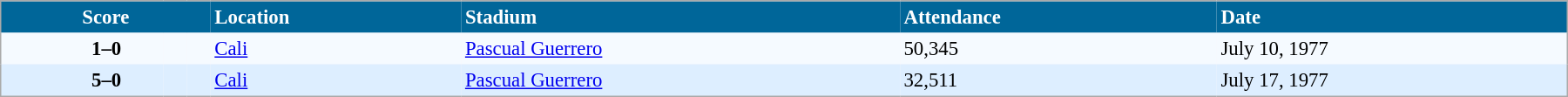<table align=center cellpadding="3" cellspacing="0" style="background: #f9f9f9; border: 1px #aaa solid; border-collapse: collapse; font-size: 95%;" width=95%>
<tr bgcolor=#006699 style="color:white;">
<th colspan=5>Score</th>
<td><strong>Location</strong></td>
<td><strong>Stadium</strong></td>
<td><strong>Attendance</strong></td>
<td><strong>Date</strong></td>
</tr>
<tr bgcolor=#F5FAFF>
<th></th>
<td align="center"></td>
<td align="center"><strong>1–0</strong></td>
<td align="center"></td>
<th></th>
<td><a href='#'>Cali</a></td>
<td><a href='#'>Pascual Guerrero</a></td>
<td>50,345</td>
<td>July 10, 1977</td>
</tr>
<tr bgcolor=#ddeeff>
<th></th>
<td align="center"></td>
<td align="center"><strong>5–0</strong></td>
<td align="center"></td>
<th></th>
<td><a href='#'>Cali</a></td>
<td><a href='#'>Pascual Guerrero</a></td>
<td>32,511</td>
<td>July 17, 1977</td>
</tr>
</table>
